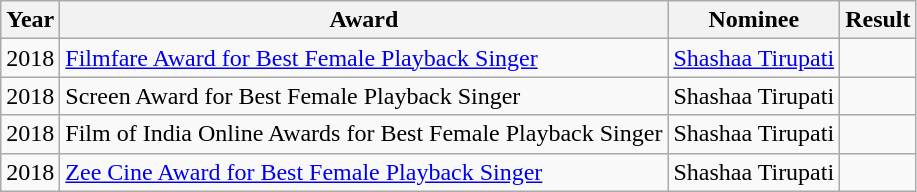<table class="wikitable">
<tr>
<th>Year</th>
<th>Award</th>
<th>Nominee</th>
<th>Result</th>
</tr>
<tr>
<td>2018</td>
<td><a href='#'>Filmfare Award for Best Female Playback Singer</a></td>
<td><a href='#'>Shashaa Tirupati</a></td>
<td></td>
</tr>
<tr>
<td>2018</td>
<td>Screen Award for Best Female Playback Singer</td>
<td>Shashaa Tirupati</td>
<td> </td>
</tr>
<tr>
<td>2018</td>
<td>Film of India Online Awards for Best Female Playback Singer</td>
<td>Shashaa Tirupati</td>
<td></td>
</tr>
<tr>
<td>2018</td>
<td><a href='#'>Zee Cine Award for Best Female Playback Singer</a></td>
<td>Shashaa Tirupati</td>
<td></td>
</tr>
</table>
